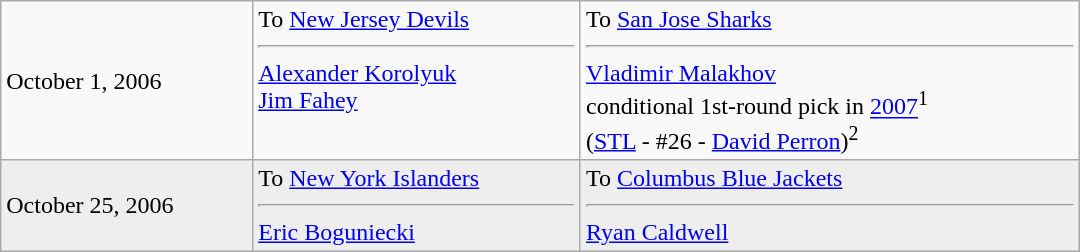<table cellspacing=0 class="wikitable" style="border:1px solid #999999; width:720px;">
<tr>
<td>October 1, 2006</td>
<td valign="top">To <a href='#'>New Jersey Devils</a><hr><a href='#'>Alexander Korolyuk</a><br><a href='#'>Jim Fahey</a></td>
<td valign="top">To <a href='#'>San Jose Sharks</a><hr><a href='#'>Vladimir Malakhov</a><br>conditional 1st-round pick in <a href='#'>2007</a><sup>1</sup><br>(<a href='#'>STL</a> - #26 - <a href='#'>David Perron</a>)<sup>2</sup></td>
</tr>
<tr bgcolor="#eeeeee">
<td>October 25, 2006</td>
<td valign="top">To <a href='#'>New York Islanders</a><hr><a href='#'>Eric Boguniecki</a></td>
<td valign="top">To <a href='#'>Columbus Blue Jackets</a><hr><a href='#'>Ryan Caldwell</a></td>
</tr>
</table>
